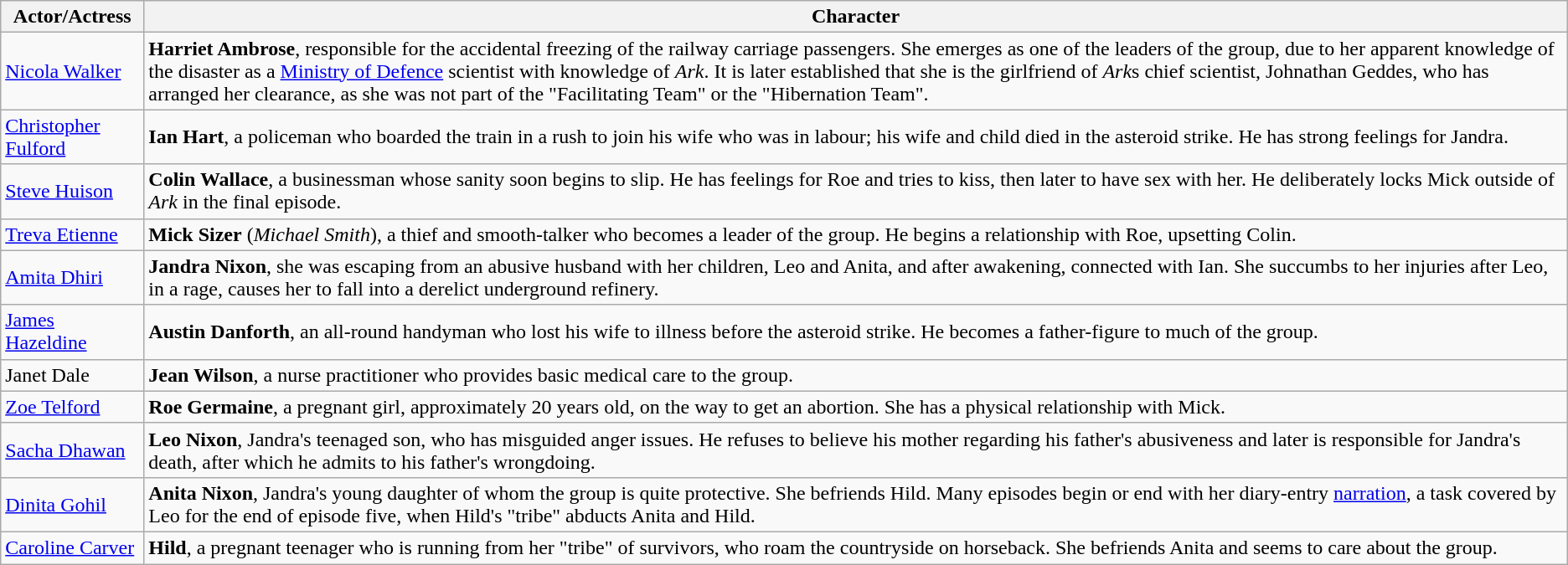<table class="wikitable">
<tr>
<th>Actor/Actress</th>
<th>Character</th>
</tr>
<tr>
<td align="left"><a href='#'>Nicola Walker</a></td>
<td align="left"><strong>Harriet Ambrose</strong>, responsible for the accidental freezing of the railway carriage passengers. She emerges as one of the leaders of the group, due to her apparent knowledge of the disaster as a <a href='#'>Ministry of Defence</a> scientist with knowledge of <em>Ark</em>.  It is later established that she is the girlfriend of <em>Ark</em>s chief scientist, Johnathan Geddes, who has arranged her clearance, as she was not part of the "Facilitating Team" or the "Hibernation Team".</td>
</tr>
<tr>
<td align="left"><a href='#'>Christopher Fulford</a></td>
<td align="left"><strong>Ian Hart</strong>, a policeman who boarded the train in a rush to join his wife who was in labour; his wife and child died in the asteroid strike.  He has strong feelings for Jandra.</td>
</tr>
<tr>
<td align="left"><a href='#'>Steve Huison</a></td>
<td align="left"><strong>Colin Wallace</strong>, a businessman whose sanity soon begins to slip. He has feelings for Roe and tries to kiss, then later to have sex with her. He deliberately locks Mick outside of <em>Ark</em> in the final episode.</td>
</tr>
<tr>
<td align="left"><a href='#'>Treva Etienne</a></td>
<td align="left"><strong>Mick Sizer</strong> (<em>Michael Smith</em>), a thief and smooth-talker who becomes a leader of the group. He begins a relationship with Roe, upsetting Colin.</td>
</tr>
<tr>
<td align="left"><a href='#'>Amita Dhiri</a></td>
<td align="left"><strong>Jandra Nixon</strong>, she was escaping from an abusive husband with her children, Leo and Anita, and after awakening, connected with Ian. She succumbs to her injuries after Leo, in a rage, causes her to fall into a derelict underground refinery.</td>
</tr>
<tr>
<td align="left"><a href='#'>James Hazeldine</a></td>
<td align="left"><strong>Austin Danforth</strong>, an all-round handyman who lost his wife to illness before the asteroid strike. He becomes a father-figure to much of the group.</td>
</tr>
<tr>
<td align="left">Janet Dale</td>
<td align="left"><strong>Jean Wilson</strong>, a nurse practitioner who provides basic medical care to the group.</td>
</tr>
<tr>
<td align="left"><a href='#'>Zoe Telford</a></td>
<td align="left"><strong>Roe Germaine</strong>, a pregnant girl, approximately 20 years old, on the way to get an abortion. She has a physical relationship with Mick.</td>
</tr>
<tr>
<td align="left"><a href='#'>Sacha Dhawan</a></td>
<td align="left"><strong>Leo Nixon</strong>, Jandra's teenaged son, who has misguided anger issues. He refuses to believe his mother regarding his father's abusiveness and later is responsible for Jandra's death, after which he admits to his father's wrongdoing.</td>
</tr>
<tr>
<td align="left"><a href='#'>Dinita Gohil</a></td>
<td align="left"><strong>Anita Nixon</strong>, Jandra's young daughter of whom the group is quite protective. She befriends Hild. Many episodes begin or end with her diary-entry <a href='#'>narration</a>, a task covered by Leo for the end of episode five, when Hild's "tribe" abducts Anita and Hild.</td>
</tr>
<tr>
<td align="left"><a href='#'>Caroline Carver</a></td>
<td align="left"><strong>Hild</strong>, a pregnant teenager who is running from her "tribe" of survivors, who roam the countryside on horseback. She befriends Anita and seems to care about the group.</td>
</tr>
</table>
